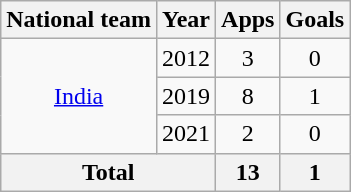<table class="wikitable" style="text-align:center">
<tr>
<th>National team</th>
<th>Year</th>
<th>Apps</th>
<th>Goals</th>
</tr>
<tr>
<td rowspan="3"><a href='#'>India</a></td>
<td>2012</td>
<td>3</td>
<td>0</td>
</tr>
<tr>
<td>2019</td>
<td>8</td>
<td>1</td>
</tr>
<tr>
<td>2021</td>
<td>2</td>
<td>0</td>
</tr>
<tr>
<th colspan="2">Total</th>
<th>13</th>
<th>1</th>
</tr>
</table>
